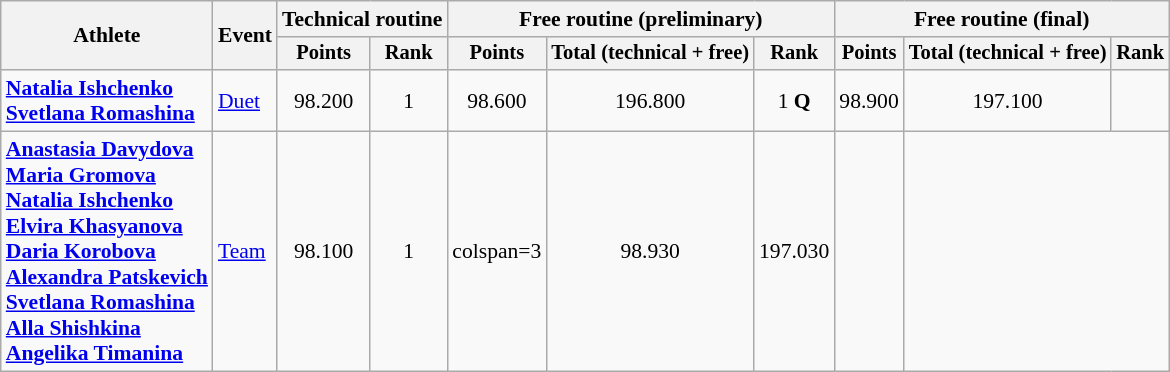<table class="wikitable" style="font-size:90%">
<tr>
<th rowspan="2">Athlete</th>
<th rowspan="2">Event</th>
<th colspan=2>Technical routine</th>
<th colspan=3>Free routine (preliminary)</th>
<th colspan=3>Free routine (final)</th>
</tr>
<tr style="font-size:95%">
<th>Points</th>
<th>Rank</th>
<th>Points</th>
<th>Total (technical + free)</th>
<th>Rank</th>
<th>Points</th>
<th>Total (technical + free)</th>
<th>Rank</th>
</tr>
<tr align=center>
<td align=left><strong><a href='#'>Natalia Ishchenko</a><br><a href='#'>Svetlana Romashina</a></strong></td>
<td align=left><a href='#'>Duet</a></td>
<td>98.200</td>
<td>1</td>
<td>98.600</td>
<td>196.800</td>
<td>1 <strong>Q</strong></td>
<td>98.900</td>
<td>197.100</td>
<td></td>
</tr>
<tr align=center>
<td align=left><strong><a href='#'>Anastasia Davydova</a><br><a href='#'>Maria Gromova</a><br><a href='#'>Natalia Ishchenko</a><br><a href='#'>Elvira Khasyanova</a><br><a href='#'>Daria Korobova</a><br><a href='#'>Alexandra Patskevich</a><br><a href='#'>Svetlana Romashina</a><br><a href='#'>Alla Shishkina</a><br><a href='#'>Angelika Timanina</a></strong></td>
<td align=left><a href='#'>Team</a></td>
<td>98.100</td>
<td>1</td>
<td>colspan=3 </td>
<td>98.930</td>
<td>197.030</td>
<td></td>
</tr>
</table>
